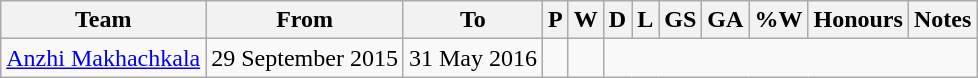<table class="wikitable sortable" style="text-align: center">
<tr>
<th class="unsortable">Team</th>
<th class="unsortable">From</th>
<th class="unsortable">To</th>
<th abbr="TOTAL OF MATCHES PLAYED">P</th>
<th abbr="MATCHES WON">W</th>
<th abbr="MATCHES DRAWN">D</th>
<th abbr="MATCHES LOST">L</th>
<th abbr="GOALS SCORED">GS</th>
<th abbr="GOAL AGAINST">GA</th>
<th abbr="PERCENTAGE OF MATCHES WON">%W</th>
<th abbr="HONOURS">Honours</th>
<th abbr="NOTES">Notes</th>
</tr>
<tr>
<td> <a href='#'>Anzhi Makhachkala</a></td>
<td align=left>29 September 2015</td>
<td align=left>31 May 2016<br></td>
<td style="text-align:left;font-size:smaller"></td>
<td></td>
</tr>
</table>
